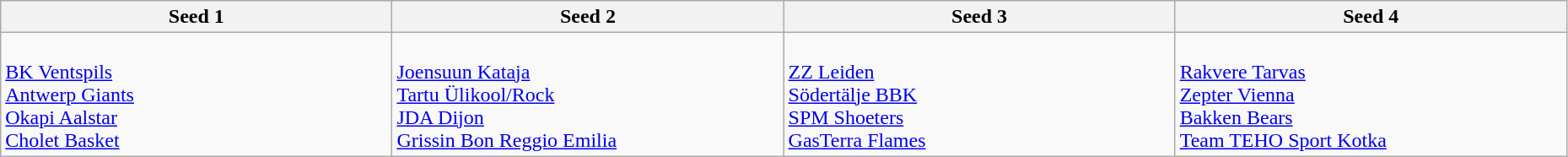<table class="wikitable" style="width:98%;">
<tr>
<th width=16%><strong>Seed 1</strong></th>
<th width=16%><strong>Seed 2</strong></th>
<th width=16%><strong>Seed 3</strong></th>
<th width=16%><strong>Seed 4</strong></th>
</tr>
<tr>
<td><br> <a href='#'>BK Ventspils</a> <br>
 <a href='#'>Antwerp Giants</a><br>
 <a href='#'>Okapi Aalstar</a><br>
 <a href='#'>Cholet Basket</a><br></td>
<td><br> <a href='#'>Joensuun Kataja</a><br>
 <a href='#'>Tartu Ülikool/Rock</a><br>
 <a href='#'>JDA Dijon</a><br>
 <a href='#'>Grissin Bon Reggio Emilia</a><br></td>
<td><br> <a href='#'>ZZ Leiden</a><br>
 <a href='#'>Södertälje BBK</a><br>
 <a href='#'>SPM Shoeters</a><br>
 <a href='#'>GasTerra Flames</a><br></td>
<td><br> <a href='#'>Rakvere Tarvas</a><br>
 <a href='#'>Zepter Vienna</a><br>
 <a href='#'>Bakken Bears</a><br>
 <a href='#'>Team TEHO Sport Kotka</a><br></td>
</tr>
</table>
